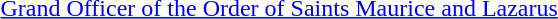<table>
<tr>
<td rowspan=2 style="width:60px; vertical-align:top;"></td>
<td><a href='#'>Grand Officer of the Order of Saints Maurice and Lazarus</a></td>
</tr>
<tr>
<td></td>
</tr>
</table>
